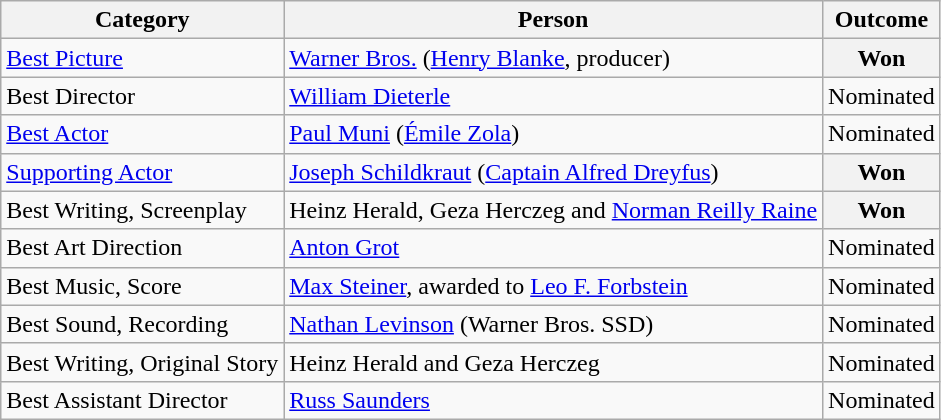<table class="wikitable sortable">
<tr>
<th>Category</th>
<th>Person</th>
<th>Outcome</th>
</tr>
<tr>
<td><a href='#'>Best Picture</a></td>
<td><a href='#'>Warner Bros.</a> (<a href='#'>Henry Blanke</a>, producer)</td>
<th><div>Won</div></th>
</tr>
<tr>
<td>Best Director</td>
<td><a href='#'>William Dieterle</a></td>
<td><div>Nominated</div></td>
</tr>
<tr>
<td><a href='#'>Best Actor</a></td>
<td><a href='#'>Paul Muni</a> (<a href='#'>Émile Zola</a>)</td>
<td><div>Nominated</div></td>
</tr>
<tr>
<td><a href='#'>Supporting Actor</a></td>
<td><a href='#'>Joseph Schildkraut</a> (<a href='#'>Captain Alfred Dreyfus</a>)</td>
<th><div>Won</div></th>
</tr>
<tr>
<td>Best Writing, Screenplay</td>
<td>Heinz Herald, Geza Herczeg and <a href='#'>Norman Reilly Raine</a></td>
<th><div>Won</div></th>
</tr>
<tr>
<td>Best Art Direction</td>
<td><a href='#'>Anton Grot</a></td>
<td><div>Nominated</div></td>
</tr>
<tr>
<td>Best Music, Score</td>
<td><a href='#'>Max Steiner</a>, awarded to <a href='#'>Leo F. Forbstein</a></td>
<td><div>Nominated</div></td>
</tr>
<tr>
<td>Best Sound, Recording</td>
<td><a href='#'>Nathan Levinson</a> (Warner Bros. SSD)</td>
<td><div>Nominated</div></td>
</tr>
<tr>
<td>Best Writing, Original Story</td>
<td>Heinz Herald and Geza Herczeg</td>
<td><div>Nominated</div></td>
</tr>
<tr>
<td>Best Assistant Director</td>
<td><a href='#'>Russ Saunders</a></td>
<td><div>Nominated</div></td>
</tr>
</table>
